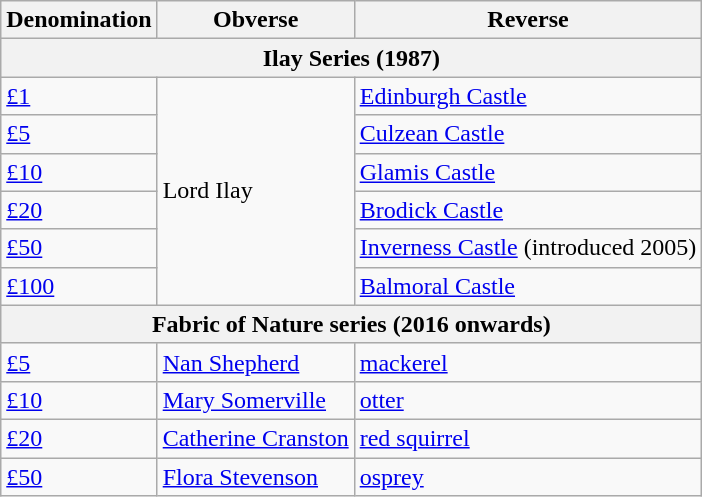<table class="wikitable">
<tr>
<th>Denomination</th>
<th>Obverse</th>
<th>Reverse</th>
</tr>
<tr>
<th colspan="3">Ilay Series (1987)</th>
</tr>
<tr>
<td><a href='#'>£1</a></td>
<td rowspan="6">Lord Ilay</td>
<td><a href='#'>Edinburgh Castle</a></td>
</tr>
<tr>
<td><a href='#'>£5</a></td>
<td><a href='#'>Culzean Castle</a></td>
</tr>
<tr>
<td><a href='#'>£10</a></td>
<td><a href='#'>Glamis Castle</a></td>
</tr>
<tr>
<td><a href='#'>£20</a></td>
<td><a href='#'>Brodick Castle</a></td>
</tr>
<tr>
<td><a href='#'>£50</a></td>
<td><a href='#'>Inverness Castle</a> (introduced 2005)</td>
</tr>
<tr>
<td><a href='#'>£100</a></td>
<td><a href='#'>Balmoral Castle</a></td>
</tr>
<tr>
<th colspan="3">Fabric of Nature series (2016 onwards)</th>
</tr>
<tr>
<td><a href='#'>£5</a></td>
<td><a href='#'>Nan Shepherd</a></td>
<td><a href='#'>mackerel</a></td>
</tr>
<tr>
<td><a href='#'>£10</a></td>
<td><a href='#'>Mary Somerville</a></td>
<td><a href='#'>otter</a></td>
</tr>
<tr>
<td><a href='#'>£20</a></td>
<td><a href='#'>Catherine Cranston</a></td>
<td><a href='#'>red squirrel</a></td>
</tr>
<tr>
<td><a href='#'>£50</a></td>
<td><a href='#'>Flora Stevenson</a></td>
<td><a href='#'>osprey</a></td>
</tr>
</table>
